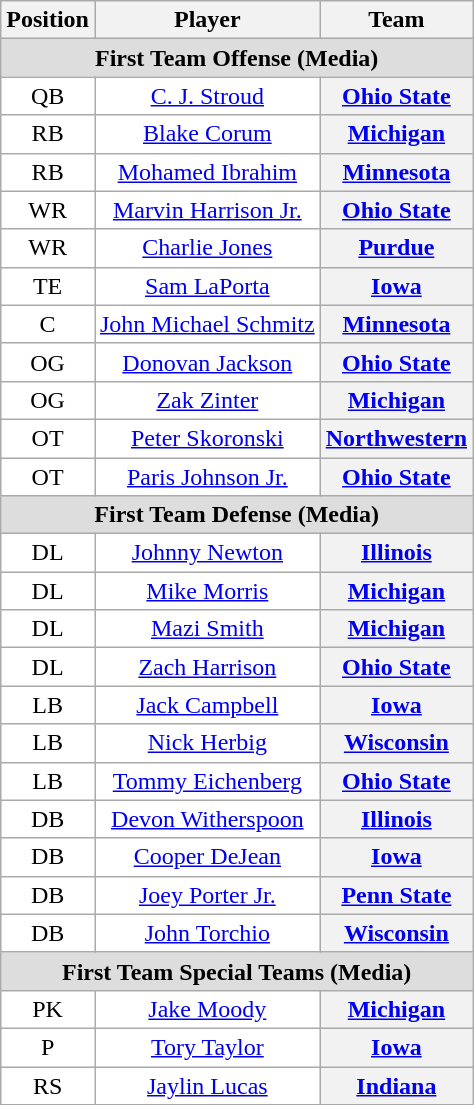<table class="wikitable sortable">
<tr>
<th>Position</th>
<th>Player</th>
<th>Team</th>
</tr>
<tr>
<td colspan="3" style="text-align:center; background:#ddd;"><strong>First Team Offense (Media)</strong></td>
</tr>
<tr style="text-align:center;">
<td style="background:white">QB</td>
<td style="background:white"><a href='#'>C. J. Stroud</a></td>
<th><a href='#'>Ohio State</a></th>
</tr>
<tr style="text-align:center;">
<td style="background:white">RB</td>
<td style="background:white"><a href='#'>Blake Corum</a></td>
<th><a href='#'>Michigan</a></th>
</tr>
<tr style="text-align:center;">
<td style="background:white">RB</td>
<td style="background:white"><a href='#'>Mohamed Ibrahim</a></td>
<th><a href='#'>Minnesota</a></th>
</tr>
<tr style="text-align:center;">
<td style="background:white">WR</td>
<td style="background:white"><a href='#'>Marvin Harrison Jr.</a></td>
<th><a href='#'>Ohio State</a></th>
</tr>
<tr style="text-align:center;">
<td style="background:white">WR</td>
<td style="background:white"><a href='#'>Charlie Jones</a></td>
<th><a href='#'>Purdue</a></th>
</tr>
<tr style="text-align:center;">
<td style="background:white">TE</td>
<td style="background:white"><a href='#'>Sam LaPorta</a></td>
<th><a href='#'>Iowa</a></th>
</tr>
<tr style="text-align:center;">
<td style="background:white">C</td>
<td style="background:white"><a href='#'>John Michael Schmitz</a></td>
<th><a href='#'>Minnesota</a></th>
</tr>
<tr style="text-align:center;">
<td style="background:white">OG</td>
<td style="background:white"><a href='#'>Donovan Jackson</a></td>
<th><a href='#'>Ohio State</a></th>
</tr>
<tr style="text-align:center;">
<td style="background:white">OG</td>
<td style="background:white"><a href='#'>Zak Zinter</a></td>
<th><a href='#'>Michigan</a></th>
</tr>
<tr style="text-align:center;">
<td style="background:white">OT</td>
<td style="background:white"><a href='#'>Peter Skoronski</a></td>
<th><a href='#'>Northwestern</a></th>
</tr>
<tr style="text-align:center;">
<td style="background:white">OT</td>
<td style="background:white"><a href='#'>Paris Johnson Jr.</a></td>
<th><a href='#'>Ohio State</a></th>
</tr>
<tr>
<td colspan="3" style="text-align:center; background:#ddd;"><strong>First Team Defense (Media)</strong></td>
</tr>
<tr style="text-align:center;">
<td style="background:white">DL</td>
<td style="background:white"><a href='#'>Johnny Newton</a></td>
<th><a href='#'>Illinois</a></th>
</tr>
<tr style="text-align:center;">
<td style="background:white">DL</td>
<td style="background:white"><a href='#'>Mike Morris</a></td>
<th><a href='#'>Michigan</a></th>
</tr>
<tr style="text-align:center;">
<td style="background:white">DL</td>
<td style="background:white"><a href='#'>Mazi Smith</a></td>
<th><a href='#'>Michigan</a></th>
</tr>
<tr style="text-align:center;">
<td style="background:white">DL</td>
<td style="background:white"><a href='#'>Zach Harrison</a></td>
<th><a href='#'>Ohio State</a></th>
</tr>
<tr style="text-align:center;">
<td style="background:white">LB</td>
<td style="background:white"><a href='#'>Jack Campbell</a></td>
<th><a href='#'>Iowa</a></th>
</tr>
<tr style="text-align:center;">
<td style="background:white">LB</td>
<td style="background:white"><a href='#'>Nick Herbig</a></td>
<th><a href='#'>Wisconsin</a></th>
</tr>
<tr style="text-align:center;">
<td style="background:white">LB</td>
<td style="background:white"><a href='#'>Tommy Eichenberg</a></td>
<th><a href='#'>Ohio State</a></th>
</tr>
<tr style="text-align:center;">
<td style="background:white">DB</td>
<td style="background:white"><a href='#'>Devon Witherspoon</a></td>
<th><a href='#'>Illinois</a></th>
</tr>
<tr style="text-align:center;">
<td style="background:white">DB</td>
<td style="background:white"><a href='#'>Cooper DeJean</a></td>
<th><a href='#'>Iowa</a></th>
</tr>
<tr style="text-align:center;">
<td style="background:white">DB</td>
<td style="background:white"><a href='#'>Joey Porter Jr.</a></td>
<th><a href='#'>Penn State</a></th>
</tr>
<tr style="text-align:center;">
<td style="background:white">DB</td>
<td style="background:white"><a href='#'>John Torchio</a></td>
<th><a href='#'>Wisconsin</a></th>
</tr>
<tr>
<td colspan="3" style="text-align:center; background:#ddd;"><strong>First Team Special Teams (Media)</strong></td>
</tr>
<tr style="text-align:center;">
<td style="background:white">PK</td>
<td style="background:white"><a href='#'>Jake Moody</a></td>
<th><a href='#'>Michigan</a></th>
</tr>
<tr style="text-align:center;">
<td style="background:white">P</td>
<td style="background:white"><a href='#'>Tory Taylor</a></td>
<th><a href='#'>Iowa</a></th>
</tr>
<tr style="text-align:center;">
<td style="background:white">RS</td>
<td style="background:white"><a href='#'>Jaylin Lucas</a></td>
<th><a href='#'>Indiana</a></th>
</tr>
</table>
